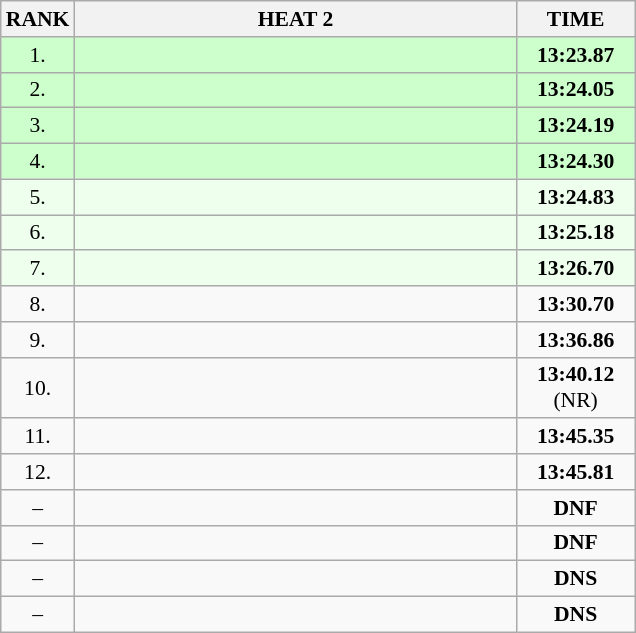<table class="wikitable" style="border-collapse: collapse; font-size: 90%;">
<tr>
<th>RANK</th>
<th style="width: 20em">HEAT 2</th>
<th style="width: 5em">TIME</th>
</tr>
<tr bgcolor=#CCFFCC>
<td align="center">1.</td>
<td></td>
<td align="center"><strong>13:23.87 </strong></td>
</tr>
<tr bgcolor=#CCFFCC>
<td align="center">2.</td>
<td></td>
<td align="center"><strong>13:24.05 </strong></td>
</tr>
<tr bgcolor=#CCFFCC>
<td align="center">3.</td>
<td></td>
<td align="center"><strong>13:24.19 </strong></td>
</tr>
<tr bgcolor=#CCFFCC>
<td align="center">4.</td>
<td></td>
<td align="center"><strong>13:24.30 </strong></td>
</tr>
<tr bgcolor=#EEFFEE>
<td align="center">5.</td>
<td></td>
<td align="center"><strong>13:24.83 </strong></td>
</tr>
<tr bgcolor=#EEFFEE>
<td align="center">6.</td>
<td></td>
<td align="center"><strong>13:25.18 </strong></td>
</tr>
<tr bgcolor=#EEFFEE>
<td align="center">7.</td>
<td></td>
<td align="center"><strong>13:26.70 </strong></td>
</tr>
<tr>
<td align="center">8.</td>
<td></td>
<td align="center"><strong>13:30.70 </strong></td>
</tr>
<tr>
<td align="center">9.</td>
<td></td>
<td align="center"><strong>13:36.86 </strong></td>
</tr>
<tr>
<td align="center">10.</td>
<td></td>
<td align="center"><strong>13:40.12</strong> (NR)</td>
</tr>
<tr>
<td align="center">11.</td>
<td></td>
<td align="center"><strong>13:45.35 </strong></td>
</tr>
<tr>
<td align="center">12.</td>
<td></td>
<td align="center"><strong>13:45.81 </strong></td>
</tr>
<tr>
<td align="center">–</td>
<td></td>
<td align="center"><strong>DNF </strong></td>
</tr>
<tr>
<td align="center">–</td>
<td></td>
<td align="center"><strong>DNF </strong></td>
</tr>
<tr>
<td align="center">–</td>
<td></td>
<td align="center"><strong>DNS </strong></td>
</tr>
<tr>
<td align="center">–</td>
<td></td>
<td align="center"><strong>DNS </strong></td>
</tr>
</table>
